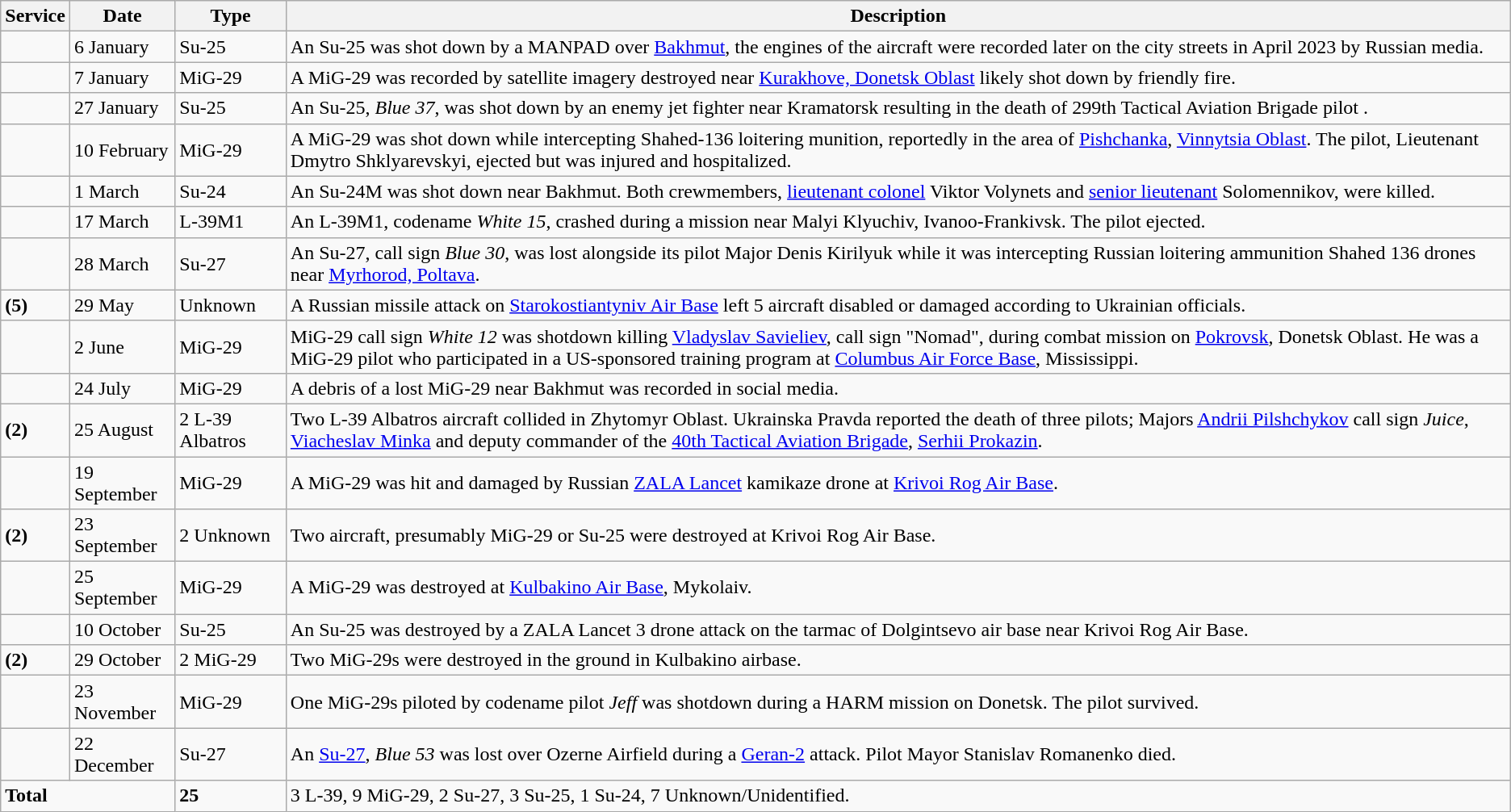<table class="wikitable">
<tr>
<th>Service</th>
<th>Date</th>
<th>Type</th>
<th>Description</th>
</tr>
<tr>
<td></td>
<td>6 January</td>
<td>Su-25</td>
<td>An Su-25 was shot down by a MANPAD over <a href='#'>Bakhmut</a>, the engines of the aircraft were recorded later on the city streets in April 2023 by Russian media.</td>
</tr>
<tr>
<td></td>
<td>7 January</td>
<td>MiG-29</td>
<td>A MiG-29 was recorded by satellite imagery destroyed near <a href='#'>Kurakhove, Donetsk Oblast</a> likely shot down by friendly fire.</td>
</tr>
<tr>
<td></td>
<td>27 January</td>
<td>Su-25</td>
<td>An Su-25, <em>Blue 37</em>, was shot down by an enemy jet fighter near Kramatorsk resulting in the death of 299th Tactical Aviation Brigade pilot .</td>
</tr>
<tr>
<td></td>
<td>10 February</td>
<td>MiG-29</td>
<td>A MiG-29 was shot down while intercepting Shahed-136 loitering munition, reportedly in the area of <a href='#'>Pishchanka</a>, <a href='#'>Vinnytsia Oblast</a>. The pilot, Lieutenant Dmytro Shklyarevskyi, ejected but was injured and hospitalized.</td>
</tr>
<tr>
<td></td>
<td>1 March</td>
<td>Su-24</td>
<td>An Su-24M was shot down near Bakhmut. Both crewmembers, <a href='#'>lieutenant colonel</a> Viktor Volynets and <a href='#'>senior lieutenant</a> Solomennikov, were killed.</td>
</tr>
<tr>
<td></td>
<td>17 March</td>
<td>L-39M1</td>
<td>An L-39M1, codename <em>White 15</em>, crashed during a mission near Malyi Klyuchiv, Ivanoo-Frankivsk. The pilot ejected.</td>
</tr>
<tr>
<td></td>
<td>28 March</td>
<td>Su-27</td>
<td>An Su-27, call sign <em>Blue 30</em>, was lost alongside its pilot Major Denis Kirilyuk while it was intercepting Russian loitering ammunition Shahed 136 drones near <a href='#'>Myrhorod, Poltava</a>.</td>
</tr>
<tr>
<td> <strong>(5)</strong></td>
<td>29 May</td>
<td>Unknown</td>
<td>A Russian missile attack on <a href='#'>Starokostiantyniv Air Base</a> left 5 aircraft disabled or damaged according to Ukrainian officials.</td>
</tr>
<tr>
<td></td>
<td>2 June</td>
<td>MiG-29</td>
<td>MiG-29 call sign <em>White 12</em> was shotdown killing <a href='#'>Vladyslav Savieliev</a>, call sign "Nomad", during combat mission on <a href='#'>Pokrovsk</a>, Donetsk Oblast. He was a MiG-29 pilot who participated in a US-sponsored training program at <a href='#'>Columbus Air Force Base</a>, Mississippi.</td>
</tr>
<tr>
<td></td>
<td>24 July</td>
<td>MiG-29</td>
<td>A debris of a lost MiG-29 near Bakhmut was recorded in social media.</td>
</tr>
<tr>
<td> <strong>(2)</strong></td>
<td>25 August</td>
<td>2 L-39 Albatros</td>
<td>Two L-39 Albatros aircraft collided in Zhytomyr Oblast. Ukrainska Pravda reported the death of three pilots; Majors <a href='#'>Andrii Pilshchykov</a> call sign <em>Juice</em>, <a href='#'>Viacheslav Minka</a> and deputy commander of the <a href='#'>40th Tactical Aviation Brigade</a>, <a href='#'>Serhii Prokazin</a>.</td>
</tr>
<tr>
<td></td>
<td>19 September</td>
<td>MiG-29</td>
<td>A MiG-29 was hit and damaged by Russian <a href='#'>ZALA Lancet</a> kamikaze drone at <a href='#'>Krivoi Rog Air Base</a>.</td>
</tr>
<tr>
<td> <strong>(2)</strong></td>
<td>23 September</td>
<td>2 Unknown</td>
<td>Two aircraft, presumably MiG-29 or Su-25 were destroyed at Krivoi Rog Air Base.</td>
</tr>
<tr>
<td></td>
<td>25 September</td>
<td>MiG-29</td>
<td>A MiG-29 was destroyed at <a href='#'>Kulbakino Air Base</a>, Mykolaiv.</td>
</tr>
<tr>
<td></td>
<td>10 October</td>
<td>Su-25</td>
<td>An Su-25 was destroyed by a ZALA Lancet 3 drone attack on the tarmac of Dolgintsevo air base near Krivoi Rog Air Base.</td>
</tr>
<tr>
<td> <strong>(2)</strong></td>
<td>29 October</td>
<td>2 MiG-29</td>
<td>Two MiG-29s were destroyed in the ground in Kulbakino airbase.</td>
</tr>
<tr>
<td></td>
<td>23 November</td>
<td>MiG-29</td>
<td>One MiG-29s piloted by codename pilot <em>Jeff</em> was shotdown during a HARM mission on Donetsk. The pilot survived.</td>
</tr>
<tr>
<td></td>
<td>22 December</td>
<td>Su-27</td>
<td>An <a href='#'>Su-27</a>, <em>Blue 53</em> was lost over Ozerne Airfield during a <a href='#'>Geran-2</a> attack. Pilot Mayor Stanislav Romanenko died.</td>
</tr>
<tr>
<td colspan="2"><strong>Total</strong></td>
<td><strong>25</strong></td>
<td>3 L-39, 9 MiG-29, 2 Su-27, 3 Su-25, 1 Su-24, 7 Unknown/Unidentified.</td>
</tr>
</table>
